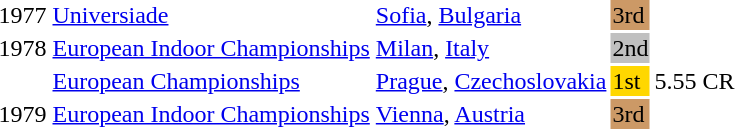<table>
<tr>
<td>1977</td>
<td><a href='#'>Universiade</a></td>
<td><a href='#'>Sofia</a>, <a href='#'>Bulgaria</a></td>
<td bgcolor="cc9966">3rd</td>
<td></td>
</tr>
<tr>
<td>1978</td>
<td><a href='#'>European Indoor Championships</a></td>
<td><a href='#'>Milan</a>, <a href='#'>Italy</a></td>
<td bgcolor="silver">2nd</td>
<td></td>
</tr>
<tr>
<td></td>
<td><a href='#'>European Championships</a></td>
<td><a href='#'>Prague</a>, <a href='#'>Czechoslovakia</a></td>
<td bgcolor="gold">1st</td>
<td>5.55 CR</td>
</tr>
<tr>
<td>1979</td>
<td><a href='#'>European Indoor Championships</a></td>
<td><a href='#'>Vienna</a>, <a href='#'>Austria</a></td>
<td bgcolor="cc9966">3rd</td>
<td></td>
</tr>
</table>
